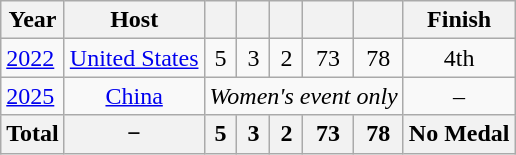<table class="wikitable" style="text-align: center;">
<tr>
<th>Year</th>
<th>Host</th>
<th></th>
<th></th>
<th></th>
<th></th>
<th></th>
<th>Finish</th>
</tr>
<tr>
<td align=left><a href='#'>2022</a></td>
<td><a href='#'>United States</a></td>
<td>5</td>
<td>3</td>
<td>2</td>
<td>73</td>
<td>78</td>
<td>4th</td>
</tr>
<tr>
<td align=left><a href='#'>2025</a></td>
<td><a href='#'>China</a></td>
<td colspan=5><em>Women's event only</em></td>
<td>–</td>
</tr>
<tr>
<th>Total</th>
<th>−</th>
<th>5</th>
<th>3</th>
<th>2</th>
<th>73</th>
<th>78</th>
<th>No Medal</th>
</tr>
</table>
